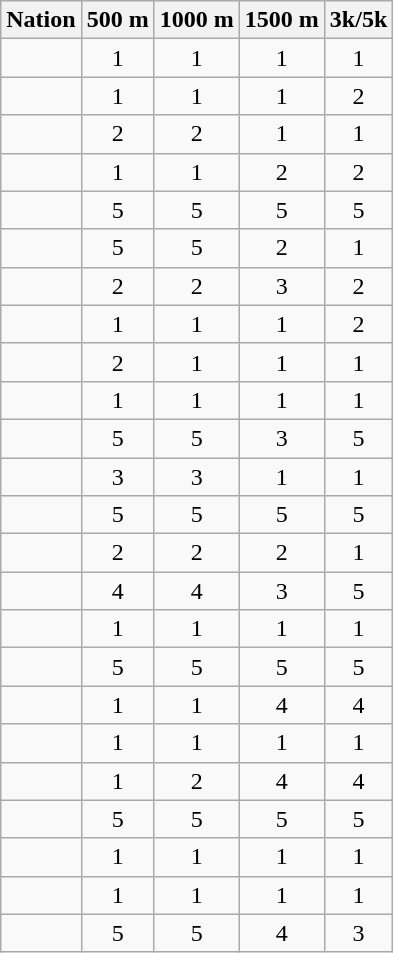<table class="wikitable" border="1" style="text-align:center">
<tr>
<th>Nation</th>
<th>500 m</th>
<th>1000 m</th>
<th>1500 m</th>
<th>3k/5k</th>
</tr>
<tr>
<td align=left></td>
<td>1</td>
<td>1</td>
<td>1</td>
<td>1</td>
</tr>
<tr>
<td align=left></td>
<td>1</td>
<td>1</td>
<td>1</td>
<td>2</td>
</tr>
<tr>
<td align=left></td>
<td>2</td>
<td>2</td>
<td>1</td>
<td>1</td>
</tr>
<tr>
<td align=left></td>
<td>1</td>
<td>1</td>
<td>2</td>
<td>2</td>
</tr>
<tr>
<td align=left></td>
<td>5</td>
<td>5</td>
<td>5</td>
<td>5</td>
</tr>
<tr>
<td align=left></td>
<td>5</td>
<td>5</td>
<td>2</td>
<td>1</td>
</tr>
<tr>
<td align=left></td>
<td>2</td>
<td>2</td>
<td>3</td>
<td>2</td>
</tr>
<tr>
<td align=left></td>
<td>1</td>
<td>1</td>
<td>1</td>
<td>2</td>
</tr>
<tr>
<td align=left></td>
<td>2</td>
<td>1</td>
<td>1</td>
<td>1</td>
</tr>
<tr>
<td align=left></td>
<td>1</td>
<td>1</td>
<td>1</td>
<td>1</td>
</tr>
<tr>
<td align=left></td>
<td>5</td>
<td>5</td>
<td>3</td>
<td>5</td>
</tr>
<tr>
<td align=left></td>
<td>3</td>
<td>3</td>
<td>1</td>
<td>1</td>
</tr>
<tr>
<td align=left></td>
<td>5</td>
<td>5</td>
<td>5</td>
<td>5</td>
</tr>
<tr>
<td align=left></td>
<td>2</td>
<td>2</td>
<td>2</td>
<td>1</td>
</tr>
<tr>
<td align=left></td>
<td>4</td>
<td>4</td>
<td>3</td>
<td>5</td>
</tr>
<tr>
<td align=left></td>
<td>1</td>
<td>1</td>
<td>1</td>
<td>1</td>
</tr>
<tr>
<td align=left></td>
<td>5</td>
<td>5</td>
<td>5</td>
<td>5</td>
</tr>
<tr>
<td align=left></td>
<td>1</td>
<td>1</td>
<td>4</td>
<td>4</td>
</tr>
<tr>
<td align=left></td>
<td>1</td>
<td>1</td>
<td>1</td>
<td>1</td>
</tr>
<tr>
<td align=left></td>
<td>1</td>
<td>2</td>
<td>4</td>
<td>4</td>
</tr>
<tr>
<td align=left></td>
<td>5</td>
<td>5</td>
<td>5</td>
<td>5</td>
</tr>
<tr>
<td align=left></td>
<td>1</td>
<td>1</td>
<td>1</td>
<td>1</td>
</tr>
<tr>
<td align=left></td>
<td>1</td>
<td>1</td>
<td>1</td>
<td>1</td>
</tr>
<tr>
<td align=left></td>
<td>5</td>
<td>5</td>
<td>4</td>
<td>3</td>
</tr>
</table>
